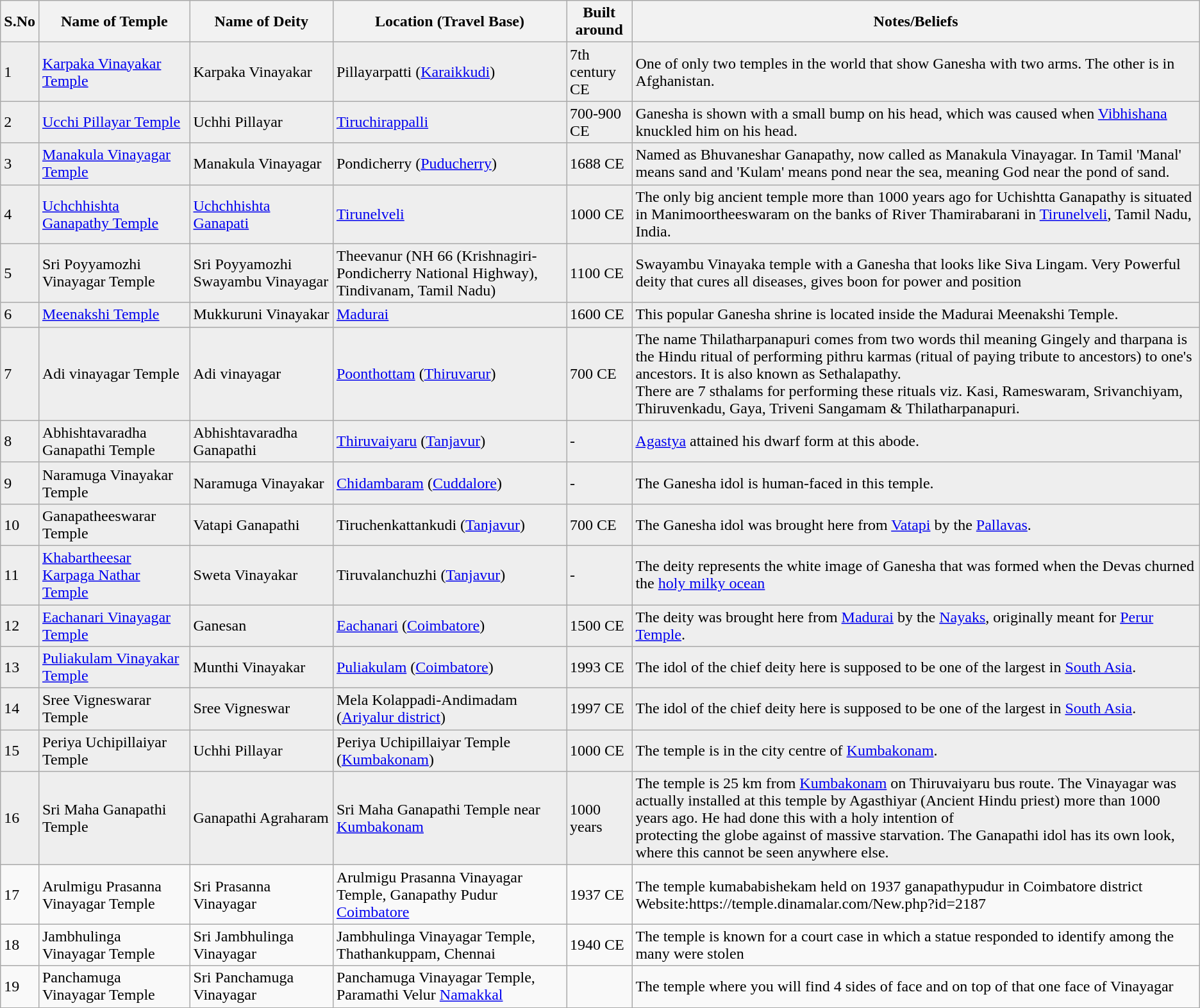<table class="wikitable" border="0" bgcolor="white">
<tr>
<th>S.No</th>
<th>Name of Temple</th>
<th>Name of Deity</th>
<th>Location (Travel Base)</th>
<th>Built around</th>
<th>Notes/Beliefs</th>
</tr>
<tr bgcolor=#eeeeee>
<td>1</td>
<td><a href='#'>Karpaka Vinayakar Temple</a></td>
<td>Karpaka Vinayakar</td>
<td>Pillayarpatti (<a href='#'>Karaikkudi</a>)</td>
<td>7th century CE </td>
<td>One of only two temples in the world that show Ganesha with two arms. The other is in Afghanistan.</td>
</tr>
<tr bgcolor=#eeeeee>
<td>2</td>
<td><a href='#'>Ucchi Pillayar Temple</a></td>
<td>Uchhi Pillayar</td>
<td><a href='#'>Tiruchirappalli</a></td>
<td>700-900 CE</td>
<td>Ganesha is shown with a small bump on his head, which was caused when <a href='#'>Vibhishana</a> knuckled him on his head.</td>
</tr>
<tr bgcolor=#eeeeee>
<td>3</td>
<td><a href='#'>Manakula Vinayagar Temple</a></td>
<td>Manakula Vinayagar</td>
<td>Pondicherry (<a href='#'>Puducherry</a>)</td>
<td>1688 CE</td>
<td>Named as Bhuvaneshar Ganapathy, now called as Manakula Vinayagar. In Tamil 'Manal' means sand and 'Kulam' means pond near the sea, meaning God near the pond of sand.</td>
</tr>
<tr bgcolor=#eeeeee>
<td>4</td>
<td><a href='#'>Uchchhishta Ganapathy Temple</a></td>
<td><a href='#'>Uchchhishta Ganapati</a></td>
<td><a href='#'>Tirunelveli</a></td>
<td>1000 CE</td>
<td>The only big ancient temple more than 1000 years ago for Uchishtta Ganapathy is situated in Manimoortheeswaram on the banks of River Thamirabarani in <a href='#'>Tirunelveli</a>, Tamil Nadu, India.</td>
</tr>
<tr bgcolor=#eeeeee>
<td>5</td>
<td>Sri Poyyamozhi Vinayagar Temple</td>
<td>Sri Poyyamozhi Swayambu Vinayagar</td>
<td>Theevanur (NH 66 (Krishnagiri-Pondicherry National Highway), Tindivanam, Tamil Nadu)</td>
<td>1100 CE</td>
<td>Swayambu Vinayaka temple with a Ganesha that looks like Siva Lingam. Very Powerful deity that cures all diseases, gives boon for power and position</td>
</tr>
<tr bgcolor=#eeeeee>
<td>6</td>
<td><a href='#'>Meenakshi Temple</a></td>
<td>Mukkuruni Vinayakar</td>
<td><a href='#'>Madurai</a></td>
<td>1600 CE</td>
<td>This popular Ganesha shrine is located inside the Madurai Meenakshi Temple.</td>
</tr>
<tr bgcolor=#eeeeee>
<td>7</td>
<td>Adi vinayagar Temple</td>
<td>Adi vinayagar</td>
<td><a href='#'>Poonthottam</a> (<a href='#'>Thiruvarur</a>)</td>
<td>700 CE</td>
<td>The name Thilatharpanapuri comes from two words thil meaning Gingely and tharpana is the Hindu ritual of performing pithru karmas (ritual of paying tribute to ancestors) to one's ancestors. It is also known as Sethalapathy.<br>There are 7 sthalams for performing these rituals viz. Kasi, Rameswaram, Srivanchiyam, Thiruvenkadu, Gaya, Triveni Sangamam & Thilatharpanapuri.</td>
</tr>
<tr bgcolor=#eeeeee>
<td>8</td>
<td>Abhishtavaradha Ganapathi Temple</td>
<td>Abhishtavaradha Ganapathi</td>
<td><a href='#'>Thiruvaiyaru</a> (<a href='#'>Tanjavur</a>)</td>
<td>-</td>
<td><a href='#'>Agastya</a> attained his dwarf form at this abode.</td>
</tr>
<tr bgcolor=#eeeeee>
<td>9</td>
<td>Naramuga Vinayakar Temple</td>
<td>Naramuga Vinayakar</td>
<td><a href='#'>Chidambaram</a> (<a href='#'>Cuddalore</a>)</td>
<td>-</td>
<td>The Ganesha idol is human-faced in this temple.</td>
</tr>
<tr bgcolor=#eeeeee>
<td>10</td>
<td>Ganapatheeswarar Temple</td>
<td>Vatapi Ganapathi</td>
<td>Tiruchenkattankudi (<a href='#'>Tanjavur</a>)</td>
<td>700 CE</td>
<td>The Ganesha idol was brought here from <a href='#'>Vatapi</a> by the <a href='#'>Pallavas</a>.</td>
</tr>
<tr bgcolor=#eeeeee>
<td>11</td>
<td><a href='#'>Khabartheesar Karpaga Nathar Temple</a></td>
<td>Sweta Vinayakar</td>
<td>Tiruvalanchuzhi (<a href='#'>Tanjavur</a>)</td>
<td>-</td>
<td>The deity represents the white image of Ganesha that was formed when the Devas churned the <a href='#'>holy milky ocean</a></td>
</tr>
<tr bgcolor=#eeeeee>
<td>12</td>
<td><a href='#'>Eachanari Vinayagar Temple</a></td>
<td>Ganesan</td>
<td><a href='#'>Eachanari</a> (<a href='#'>Coimbatore</a>)</td>
<td>1500 CE</td>
<td>The deity was brought here from <a href='#'>Madurai</a> by the <a href='#'>Nayaks</a>, originally meant for <a href='#'>Perur Temple</a>.</td>
</tr>
<tr bgcolor=#eeeeee>
<td>13</td>
<td><a href='#'>Puliakulam Vinayakar Temple</a></td>
<td>Munthi Vinayakar</td>
<td><a href='#'>Puliakulam</a> (<a href='#'>Coimbatore</a>)</td>
<td>1993 CE</td>
<td>The idol of the chief deity here is supposed to be one of the largest in <a href='#'>South Asia</a>.</td>
</tr>
<tr bgcolor=#eeeeee>
<td>14</td>
<td>Sree Vigneswarar Temple</td>
<td>Sree Vigneswar</td>
<td>Mela Kolappadi-Andimadam (<a href='#'>Ariyalur district</a>)</td>
<td>1997 CE</td>
<td>The idol of the chief deity here is supposed to be one of the largest in <a href='#'>South Asia</a>.</td>
</tr>
<tr bgcolor=#eeeeee>
<td>15</td>
<td>Periya Uchipillaiyar Temple</td>
<td>Uchhi Pillayar</td>
<td>Periya Uchipillaiyar Temple (<a href='#'>Kumbakonam</a>)</td>
<td>1000 CE</td>
<td>The temple is in the city centre of <a href='#'>Kumbakonam</a>.</td>
</tr>
<tr bgcolor=#eeeeee>
<td>16</td>
<td>Sri Maha Ganapathi Temple</td>
<td>Ganapathi Agraharam</td>
<td>Sri Maha Ganapathi Temple near <a href='#'>Kumbakonam</a></td>
<td>1000 years</td>
<td>The temple is 25 km from <a href='#'>Kumbakonam</a> on Thiruvaiyaru bus route. The Vinayagar was actually installed at this temple by Agasthiyar (Ancient Hindu priest) more than 1000 years ago. He had done this with a holy intention of<br>protecting the globe against of massive starvation. The Ganapathi idol has its own look, where this cannot be seen anywhere else.</td>
</tr>
<tr>
<td>17</td>
<td>Arulmigu Prasanna Vinayagar Temple</td>
<td>Sri Prasanna Vinayagar</td>
<td>Arulmigu Prasanna Vinayagar Temple, Ganapathy Pudur <a href='#'>Coimbatore</a></td>
<td>1937 CE</td>
<td>The temple kumababishekam held on 1937 ganapathypudur in Coimbatore district Website:https://temple.dinamalar.com/New.php?id=2187</td>
</tr>
<tr>
<td>18</td>
<td>Jambhulinga Vinayagar Temple</td>
<td>Sri Jambhulinga Vinayagar</td>
<td>Jambhulinga Vinayagar Temple, Thathankuppam, Chennai</td>
<td>1940 CE</td>
<td>The temple is known for a court case in which a statue responded to identify among the many were stolen</td>
</tr>
<tr>
<td>19</td>
<td>Panchamuga Vinayagar Temple</td>
<td>Sri Panchamuga Vinayagar</td>
<td>Panchamuga Vinayagar Temple, Paramathi Velur <a href='#'>Namakkal</a></td>
<td></td>
<td>The temple where you will find 4 sides of face and on top of that one face of Vinayagar</td>
</tr>
</table>
